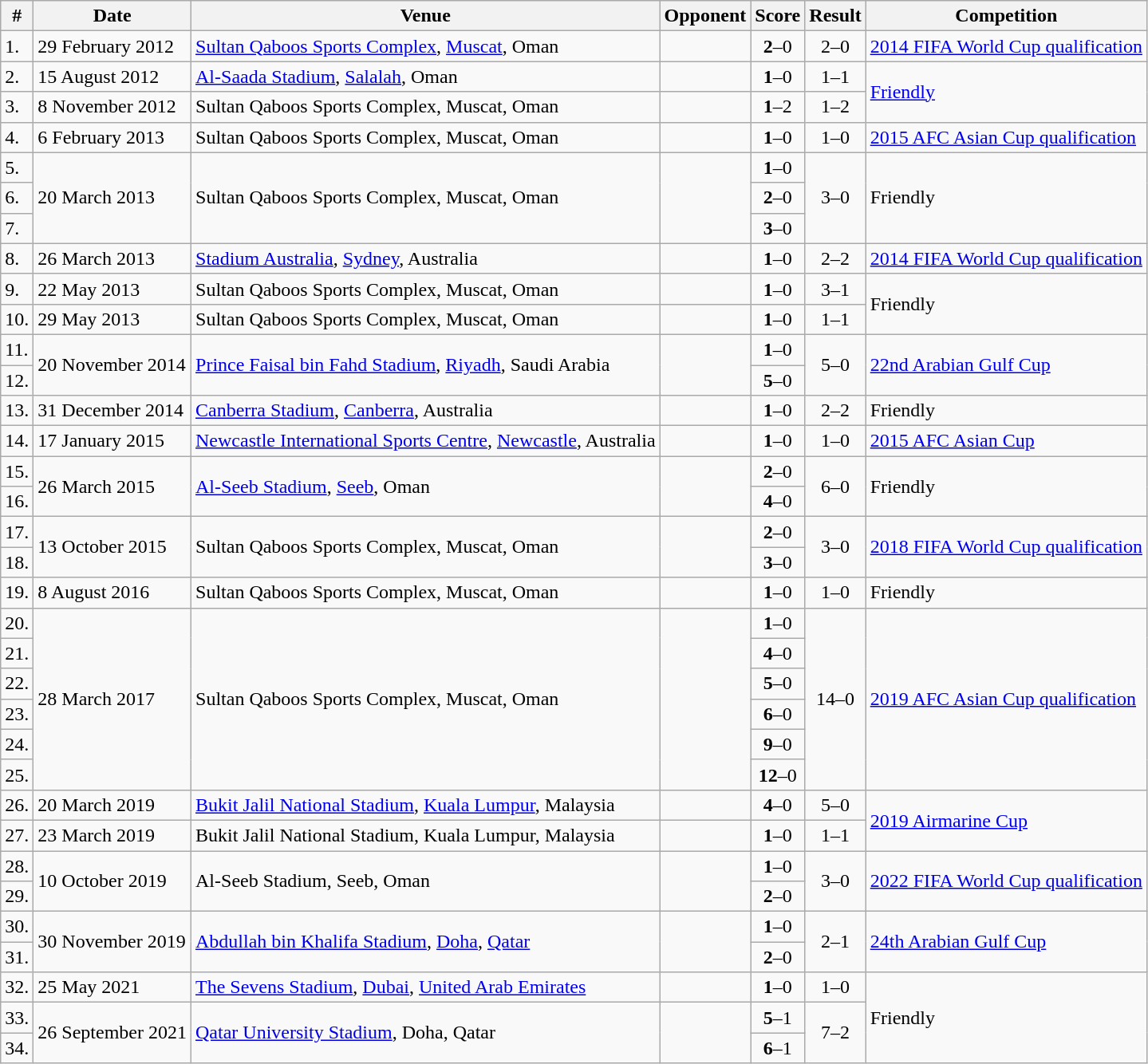<table class="wikitable">
<tr>
<th>#</th>
<th>Date</th>
<th>Venue</th>
<th>Opponent</th>
<th>Score</th>
<th>Result</th>
<th>Competition</th>
</tr>
<tr>
<td>1.</td>
<td>29 February 2012</td>
<td><a href='#'>Sultan Qaboos Sports Complex</a>, <a href='#'>Muscat</a>, Oman</td>
<td></td>
<td align=center><strong>2</strong>–0</td>
<td align=center>2–0</td>
<td><a href='#'>2014 FIFA World Cup qualification</a></td>
</tr>
<tr>
<td>2.</td>
<td>15 August 2012</td>
<td><a href='#'>Al-Saada Stadium</a>, <a href='#'>Salalah</a>, Oman</td>
<td></td>
<td align=center><strong>1</strong>–0</td>
<td align=center>1–1</td>
<td rowspan=2><a href='#'>Friendly</a></td>
</tr>
<tr>
<td>3.</td>
<td>8 November 2012</td>
<td>Sultan Qaboos Sports Complex, Muscat, Oman</td>
<td></td>
<td align=center><strong>1</strong>–2</td>
<td align=center>1–2</td>
</tr>
<tr>
<td>4.</td>
<td>6 February 2013</td>
<td>Sultan Qaboos Sports Complex, Muscat, Oman</td>
<td></td>
<td align=center><strong>1</strong>–0</td>
<td align=center>1–0</td>
<td><a href='#'>2015 AFC Asian Cup qualification</a></td>
</tr>
<tr>
<td>5.</td>
<td rowspan="3">20 March 2013</td>
<td rowspan="3">Sultan Qaboos Sports Complex, Muscat, Oman</td>
<td rowspan="3"></td>
<td align=center><strong>1</strong>–0</td>
<td rowspan="3" align=center>3–0</td>
<td rowspan="3">Friendly</td>
</tr>
<tr>
<td>6.</td>
<td align=center><strong>2</strong>–0</td>
</tr>
<tr>
<td>7.</td>
<td align=center><strong>3</strong>–0</td>
</tr>
<tr>
<td>8.</td>
<td>26 March 2013</td>
<td><a href='#'>Stadium Australia</a>, <a href='#'>Sydney</a>, Australia</td>
<td></td>
<td align=center><strong>1</strong>–0</td>
<td align=center>2–2</td>
<td><a href='#'>2014 FIFA World Cup qualification</a></td>
</tr>
<tr>
<td>9.</td>
<td>22 May 2013</td>
<td>Sultan Qaboos Sports Complex, Muscat, Oman</td>
<td></td>
<td align=center><strong>1</strong>–0</td>
<td align=center>3–1</td>
<td rowspan=2>Friendly</td>
</tr>
<tr>
<td>10.</td>
<td>29 May 2013</td>
<td>Sultan Qaboos Sports Complex, Muscat, Oman</td>
<td></td>
<td align=center><strong>1</strong>–0</td>
<td align=center>1–1</td>
</tr>
<tr>
<td>11.</td>
<td rowspan="2">20 November 2014</td>
<td rowspan="2"><a href='#'>Prince Faisal bin Fahd Stadium</a>, <a href='#'>Riyadh</a>, Saudi Arabia</td>
<td rowspan="2"></td>
<td align=center><strong>1</strong>–0</td>
<td rowspan="2" align=center>5–0</td>
<td rowspan="2"><a href='#'>22nd Arabian Gulf Cup</a></td>
</tr>
<tr>
<td>12.</td>
<td align=center><strong>5</strong>–0</td>
</tr>
<tr>
<td>13.</td>
<td>31 December 2014</td>
<td><a href='#'>Canberra Stadium</a>, <a href='#'>Canberra</a>, Australia</td>
<td></td>
<td align=center><strong>1</strong>–0</td>
<td align=center>2–2</td>
<td>Friendly</td>
</tr>
<tr>
<td>14.</td>
<td>17 January 2015</td>
<td><a href='#'>Newcastle International Sports Centre</a>, <a href='#'>Newcastle</a>, Australia</td>
<td></td>
<td align=center><strong>1</strong>–0</td>
<td align=center>1–0</td>
<td><a href='#'>2015 AFC Asian Cup</a></td>
</tr>
<tr>
<td>15.</td>
<td rowspan="2">26 March 2015</td>
<td rowspan="2"><a href='#'>Al-Seeb Stadium</a>, <a href='#'>Seeb</a>, Oman</td>
<td rowspan="2"></td>
<td align=center><strong>2</strong>–0</td>
<td rowspan="2" align=center>6–0</td>
<td rowspan="2">Friendly</td>
</tr>
<tr>
<td>16.</td>
<td align=center><strong>4</strong>–0</td>
</tr>
<tr>
<td>17.</td>
<td rowspan="2">13 October 2015</td>
<td rowspan="2">Sultan Qaboos Sports Complex, Muscat, Oman</td>
<td rowspan="2"></td>
<td align=center><strong>2</strong>–0</td>
<td rowspan="2" align=center>3–0</td>
<td rowspan="2"><a href='#'>2018 FIFA World Cup qualification</a></td>
</tr>
<tr>
<td>18.</td>
<td align=center><strong>3</strong>–0</td>
</tr>
<tr>
<td>19.</td>
<td>8 August 2016</td>
<td>Sultan Qaboos Sports Complex, Muscat, Oman</td>
<td></td>
<td align=center><strong>1</strong>–0</td>
<td align=center>1–0</td>
<td>Friendly</td>
</tr>
<tr>
<td>20.</td>
<td rowspan="6">28 March 2017</td>
<td rowspan="6">Sultan Qaboos Sports Complex, Muscat, Oman</td>
<td rowspan="6"></td>
<td align=center><strong>1</strong>–0</td>
<td rowspan="6" align=center>14–0</td>
<td rowspan="6"><a href='#'>2019 AFC Asian Cup qualification</a></td>
</tr>
<tr>
<td>21.</td>
<td align=center><strong>4</strong>–0</td>
</tr>
<tr>
<td>22.</td>
<td align=center><strong>5</strong>–0</td>
</tr>
<tr>
<td>23.</td>
<td align=center><strong>6</strong>–0</td>
</tr>
<tr>
<td>24.</td>
<td align=center><strong>9</strong>–0</td>
</tr>
<tr>
<td>25.</td>
<td align=center><strong>12</strong>–0</td>
</tr>
<tr>
<td>26.</td>
<td>20 March 2019</td>
<td><a href='#'>Bukit Jalil National Stadium</a>, <a href='#'>Kuala Lumpur</a>, Malaysia</td>
<td></td>
<td align=center><strong>4</strong>–0</td>
<td align=center>5–0</td>
<td rowspan=2><a href='#'>2019 Airmarine Cup</a></td>
</tr>
<tr>
<td>27.</td>
<td>23 March 2019</td>
<td>Bukit Jalil National Stadium, Kuala Lumpur, Malaysia</td>
<td></td>
<td align=center><strong>1</strong>–0</td>
<td align=center>1–1 </td>
</tr>
<tr>
<td>28.</td>
<td rowspan="2">10 October 2019</td>
<td rowspan="2">Al-Seeb Stadium, Seeb, Oman</td>
<td rowspan="2"></td>
<td align=center><strong>1</strong>–0</td>
<td rowspan="2" align=center>3–0</td>
<td rowspan="2"><a href='#'>2022 FIFA World Cup qualification</a></td>
</tr>
<tr>
<td>29.</td>
<td align=center><strong>2</strong>–0</td>
</tr>
<tr>
<td>30.</td>
<td rowspan="2">30 November 2019</td>
<td rowspan="2"><a href='#'>Abdullah bin Khalifa Stadium</a>, <a href='#'>Doha</a>, <a href='#'>Qatar</a></td>
<td rowspan="2"></td>
<td align=center><strong>1</strong>–0</td>
<td rowspan="2" align=center>2–1</td>
<td rowspan="2"><a href='#'>24th Arabian Gulf Cup</a></td>
</tr>
<tr>
<td>31.</td>
<td align=center><strong>2</strong>–0</td>
</tr>
<tr>
<td>32.</td>
<td>25 May 2021</td>
<td><a href='#'>The Sevens Stadium</a>, <a href='#'>Dubai</a>, <a href='#'>United Arab Emirates</a></td>
<td></td>
<td align=center><strong>1</strong>–0</td>
<td align=center>1–0</td>
<td rowspan="3">Friendly</td>
</tr>
<tr>
<td>33.</td>
<td rowspan="2">26 September 2021</td>
<td rowspan="2"><a href='#'>Qatar University Stadium</a>, Doha, Qatar</td>
<td rowspan="2"></td>
<td align=center><strong>5</strong>–1</td>
<td rowspan="2" align=center>7–2</td>
</tr>
<tr>
<td>34.</td>
<td align=center><strong>6</strong>–1</td>
</tr>
</table>
